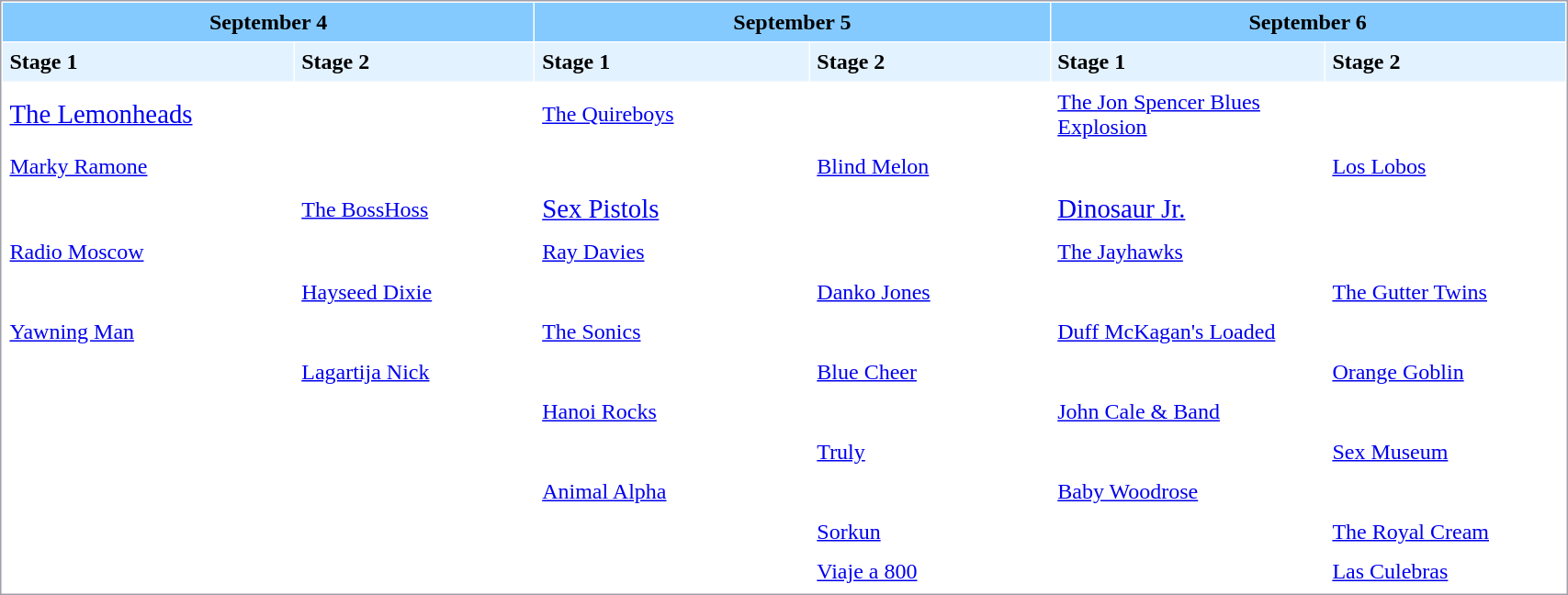<table style="border: 1px solid #a0a0aa; width: 90%" cellpadding="5" cellspacing="1">
<tr>
<th width=33% colspan="2" style="background:#85CAFF"><strong>September 4</strong></th>
<th width=33% colspan="2" style="background:#85CAFF"><strong>September 5</strong></th>
<th width=33% colspan="2" style="background:#85CAFF"><strong>September 6</strong></th>
</tr>
<tr>
<td width=17% style="background-color: #E3F2FF;"><strong>Stage 1</strong></td>
<td width=14% style="background-color: #E3F2FF;"><strong>Stage 2</strong></td>
<td width=16% style="background-color: #E3F2FF;"><strong>Stage 1</strong></td>
<td width=14% style="background-color: #E3F2FF;"><strong>Stage 2</strong></td>
<td width=16% style="background-color: #E3F2FF;"><strong>Stage 1</strong></td>
<td width=14% style="background-color: #E3F2FF;"><strong>Stage 2</strong></td>
</tr>
<tr>
<td><big><a href='#'>The Lemonheads</a></big></td>
<td></td>
<td><a href='#'>The Quireboys</a></td>
<td></td>
<td><a href='#'>The Jon Spencer Blues Explosion</a></td>
<td></td>
</tr>
<tr>
<td><a href='#'>Marky Ramone</a></td>
<td></td>
<td></td>
<td><a href='#'>Blind Melon</a></td>
<td></td>
<td><a href='#'>Los Lobos</a></td>
</tr>
<tr>
<td></td>
<td><a href='#'>The BossHoss</a></td>
<td><big><a href='#'>Sex Pistols</a></big></td>
<td></td>
<td><big><a href='#'>Dinosaur Jr.</a></big></td>
<td></td>
</tr>
<tr>
<td><a href='#'>Radio Moscow</a></td>
<td></td>
<td><a href='#'>Ray Davies</a></td>
<td></td>
<td><a href='#'>The Jayhawks</a></td>
<td></td>
</tr>
<tr>
<td></td>
<td><a href='#'>Hayseed Dixie</a></td>
<td></td>
<td><a href='#'>Danko Jones</a></td>
<td></td>
<td><a href='#'>The Gutter Twins</a></td>
</tr>
<tr>
<td><a href='#'>Yawning Man</a></td>
<td></td>
<td><a href='#'>The Sonics</a></td>
<td></td>
<td><a href='#'>Duff McKagan's Loaded</a></td>
<td></td>
</tr>
<tr>
<td></td>
<td><a href='#'>Lagartija Nick</a></td>
<td></td>
<td><a href='#'>Blue Cheer</a></td>
<td></td>
<td><a href='#'>Orange Goblin</a></td>
</tr>
<tr>
<td></td>
<td></td>
<td><a href='#'>Hanoi Rocks</a></td>
<td></td>
<td><a href='#'>John Cale & Band</a></td>
<td></td>
</tr>
<tr>
<td></td>
<td></td>
<td></td>
<td><a href='#'>Truly</a></td>
<td></td>
<td><a href='#'>Sex Museum</a></td>
</tr>
<tr>
<td></td>
<td></td>
<td><a href='#'>Animal Alpha</a></td>
<td></td>
<td><a href='#'>Baby Woodrose</a></td>
<td></td>
</tr>
<tr>
<td></td>
<td></td>
<td></td>
<td><a href='#'>Sorkun</a></td>
<td></td>
<td><a href='#'>The Royal Cream</a></td>
</tr>
<tr>
<td></td>
<td></td>
<td></td>
<td><a href='#'>Viaje a 800</a></td>
<td></td>
<td><a href='#'>Las Culebras</a></td>
</tr>
<tr>
</tr>
</table>
